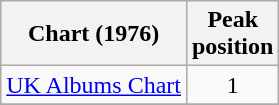<table class="wikitable">
<tr>
<th>Chart (1976)</th>
<th>Peak<br>position</th>
</tr>
<tr>
<td><a href='#'>UK Albums Chart</a></td>
<td align="center">1</td>
</tr>
<tr>
</tr>
</table>
